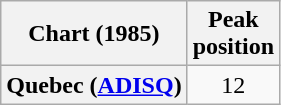<table class="wikitable plainrowheaders" style="text-align:center">
<tr>
<th scope="col">Chart (1985)</th>
<th scope="col">Peak<br>position</th>
</tr>
<tr>
<th scope="row">Quebec (<a href='#'>ADISQ</a>)</th>
<td>12</td>
</tr>
</table>
